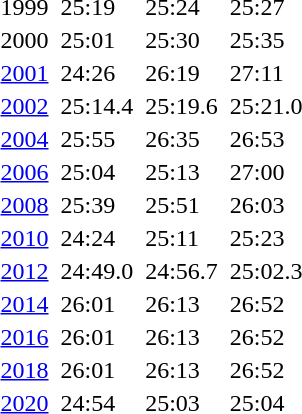<table>
<tr>
<td>1999</td>
<td></td>
<td>25:19</td>
<td></td>
<td>25:24</td>
<td></td>
<td>25:27</td>
</tr>
<tr>
<td>2000</td>
<td></td>
<td>25:01</td>
<td></td>
<td>25:30</td>
<td></td>
<td>25:35</td>
</tr>
<tr>
<td><a href='#'>2001</a></td>
<td></td>
<td>24:26</td>
<td></td>
<td>26:19</td>
<td></td>
<td>27:11</td>
</tr>
<tr>
<td><a href='#'>2002</a></td>
<td></td>
<td>25:14.4</td>
<td></td>
<td>25:19.6</td>
<td></td>
<td>25:21.0</td>
</tr>
<tr>
<td><a href='#'>2004</a></td>
<td></td>
<td>25:55</td>
<td></td>
<td>26:35</td>
<td></td>
<td>26:53</td>
</tr>
<tr>
<td><a href='#'>2006</a></td>
<td></td>
<td>25:04</td>
<td></td>
<td>25:13</td>
<td></td>
<td>27:00</td>
</tr>
<tr>
<td><a href='#'>2008</a></td>
<td></td>
<td>25:39</td>
<td></td>
<td>25:51</td>
<td></td>
<td>26:03</td>
</tr>
<tr>
<td><a href='#'>2010</a></td>
<td></td>
<td>24:24</td>
<td></td>
<td>25:11</td>
<td></td>
<td>25:23</td>
</tr>
<tr>
<td><a href='#'>2012</a></td>
<td></td>
<td>24:49.0</td>
<td></td>
<td>24:56.7</td>
<td></td>
<td>25:02.3</td>
</tr>
<tr>
<td><a href='#'>2014</a></td>
<td></td>
<td>26:01</td>
<td></td>
<td>26:13</td>
<td></td>
<td>26:52</td>
</tr>
<tr>
<td><a href='#'>2016</a></td>
<td></td>
<td>26:01</td>
<td></td>
<td>26:13</td>
<td></td>
<td>26:52</td>
</tr>
<tr>
<td><a href='#'>2018</a></td>
<td></td>
<td>26:01</td>
<td></td>
<td>26:13</td>
<td></td>
<td>26:52</td>
</tr>
<tr>
<td><a href='#'>2020</a></td>
<td></td>
<td>24:54</td>
<td></td>
<td>25:03</td>
<td></td>
<td>25:04</td>
</tr>
</table>
